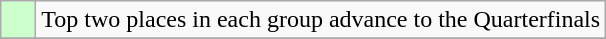<table class="wikitable">
<tr>
<td style="background: #ccffcc;">    </td>
<td>Top two places in each group advance to the Quarterfinals</td>
</tr>
<tr>
</tr>
</table>
